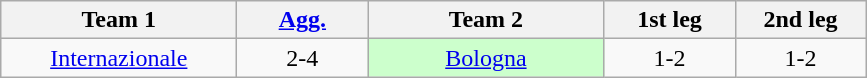<table class="wikitable" style="text-align: center">
<tr>
<th width="150">Team 1</th>
<th width="80"><a href='#'>Agg.</a></th>
<th width="150">Team 2</th>
<th width="80">1st leg</th>
<th width="80">2nd leg</th>
</tr>
<tr>
<td><a href='#'>Internazionale</a></td>
<td>2-4</td>
<td bgcolor="ccffcc"><a href='#'>Bologna</a></td>
<td>1-2</td>
<td>1-2</td>
</tr>
</table>
